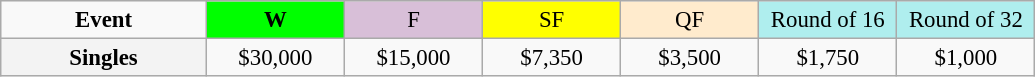<table class=wikitable style=font-size:95%;text-align:center>
<tr>
<td style="width:130px"><strong>Event</strong></td>
<td style="width:85px; background:lime"><strong>W</strong></td>
<td style="width:85px; background:thistle">F</td>
<td style="width:85px; background:#ffff00">SF</td>
<td style="width:85px; background:#ffebcd">QF</td>
<td style="width:85px; background:#afeeee">Round of 16</td>
<td style="width:85px; background:#afeeee">Round of 32</td>
</tr>
<tr>
<th style=background:#f3f3f3>Singles </th>
<td>$30,000</td>
<td>$15,000</td>
<td>$7,350</td>
<td>$3,500</td>
<td>$1,750</td>
<td>$1,000</td>
</tr>
</table>
